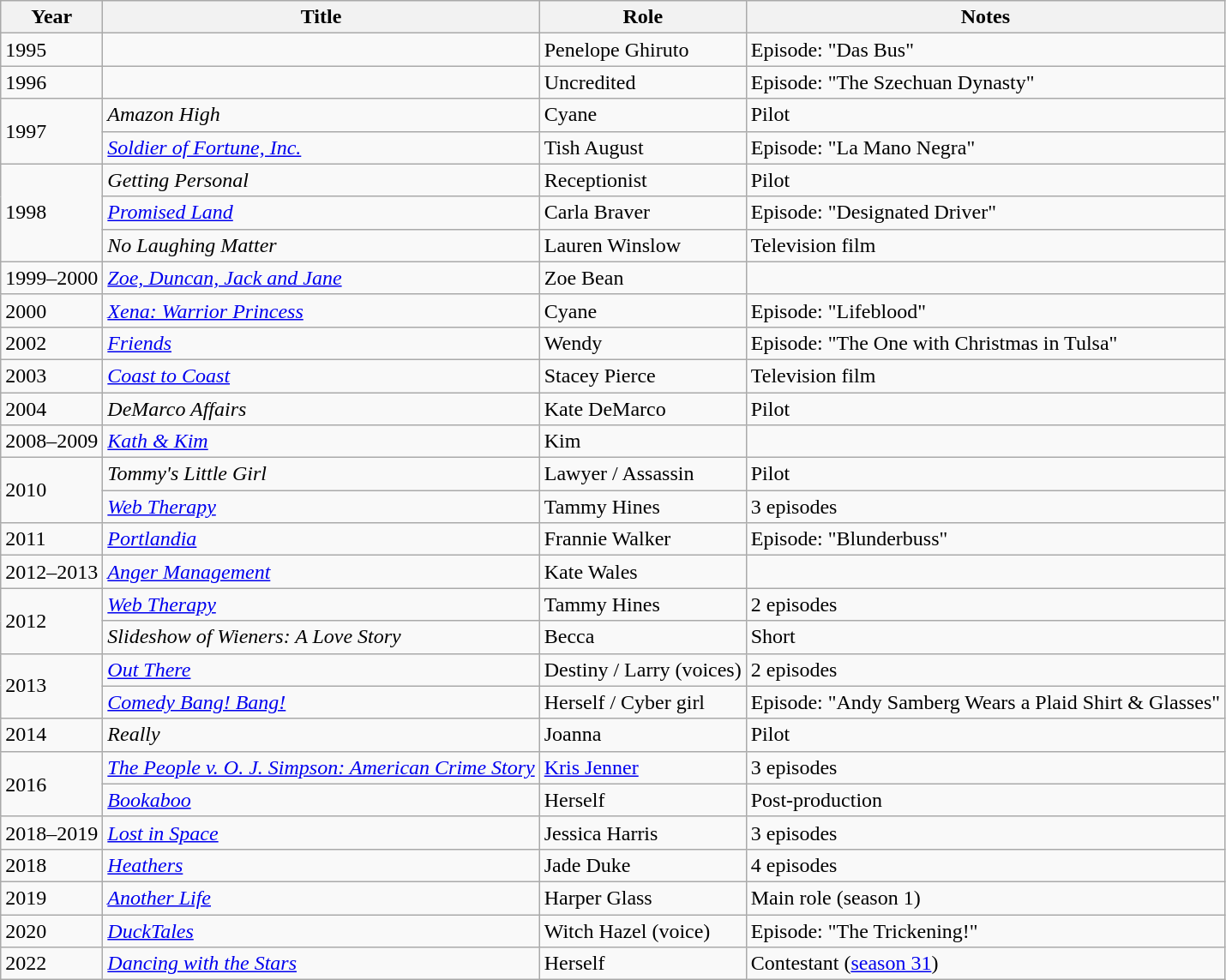<table class="wikitable sortable">
<tr>
<th>Year</th>
<th>Title</th>
<th>Role</th>
<th class="unsortable">Notes</th>
</tr>
<tr>
<td>1995</td>
<td><em></em></td>
<td>Penelope Ghiruto</td>
<td>Episode: "Das Bus"</td>
</tr>
<tr>
<td>1996</td>
<td><em></em></td>
<td>Uncredited</td>
<td>Episode: "The Szechuan Dynasty"</td>
</tr>
<tr>
<td rowspan="2">1997</td>
<td><em>Amazon High</em></td>
<td>Cyane</td>
<td>Pilot</td>
</tr>
<tr>
<td><em><a href='#'>Soldier of Fortune, Inc.</a></em></td>
<td>Tish August</td>
<td>Episode: "La Mano Negra"</td>
</tr>
<tr>
<td rowspan="3">1998</td>
<td><em>Getting Personal</em></td>
<td>Receptionist</td>
<td>Pilot</td>
</tr>
<tr>
<td><em><a href='#'>Promised Land</a></em></td>
<td>Carla Braver</td>
<td>Episode: "Designated Driver"</td>
</tr>
<tr>
<td><em>No Laughing Matter</em></td>
<td>Lauren Winslow</td>
<td>Television film</td>
</tr>
<tr>
<td>1999–2000</td>
<td><em><a href='#'>Zoe, Duncan, Jack and Jane</a></em></td>
<td>Zoe Bean</td>
<td></td>
</tr>
<tr>
<td>2000</td>
<td><em><a href='#'>Xena: Warrior Princess</a></em></td>
<td>Cyane</td>
<td>Episode: "Lifeblood"</td>
</tr>
<tr>
<td>2002</td>
<td><em><a href='#'>Friends</a></em></td>
<td>Wendy</td>
<td>Episode: "The One with Christmas in Tulsa"</td>
</tr>
<tr>
<td>2003</td>
<td><em><a href='#'>Coast to Coast</a></em></td>
<td>Stacey Pierce</td>
<td>Television film</td>
</tr>
<tr>
<td>2004</td>
<td><em>DeMarco Affairs</em></td>
<td>Kate DeMarco</td>
<td>Pilot</td>
</tr>
<tr>
<td>2008–2009</td>
<td><em><a href='#'>Kath & Kim</a></em></td>
<td>Kim</td>
<td></td>
</tr>
<tr>
<td rowspan="2">2010</td>
<td><em>Tommy's Little Girl</em></td>
<td>Lawyer / Assassin</td>
<td>Pilot</td>
</tr>
<tr>
<td><em><a href='#'>Web Therapy</a></em></td>
<td>Tammy Hines</td>
<td>3 episodes</td>
</tr>
<tr>
<td>2011</td>
<td><em><a href='#'>Portlandia</a></em></td>
<td>Frannie Walker</td>
<td>Episode: "Blunderbuss"</td>
</tr>
<tr>
<td>2012–2013</td>
<td><em><a href='#'>Anger Management</a></em></td>
<td>Kate Wales</td>
<td></td>
</tr>
<tr>
<td rowspan="2">2012</td>
<td><em><a href='#'>Web Therapy</a></em></td>
<td>Tammy Hines</td>
<td>2 episodes</td>
</tr>
<tr>
<td><em>Slideshow of Wieners: A Love Story</em></td>
<td>Becca</td>
<td>Short</td>
</tr>
<tr>
<td rowspan="2">2013</td>
<td><em><a href='#'>Out There</a></em></td>
<td>Destiny / Larry (voices)</td>
<td>2 episodes</td>
</tr>
<tr>
<td><em><a href='#'>Comedy Bang! Bang!</a></em></td>
<td>Herself / Cyber girl</td>
<td>Episode: "Andy Samberg Wears a Plaid Shirt & Glasses"</td>
</tr>
<tr>
<td>2014</td>
<td><em>Really</em></td>
<td>Joanna</td>
<td>Pilot</td>
</tr>
<tr>
<td rowspan="2">2016</td>
<td data-sort-value="People v. O. J. Simpson: American Crime Story, The"><em><a href='#'>The People v. O. J. Simpson: American Crime Story</a></em></td>
<td><a href='#'>Kris Jenner</a></td>
<td>3 episodes</td>
</tr>
<tr>
<td><em><a href='#'>Bookaboo</a></em></td>
<td>Herself</td>
<td>Post-production</td>
</tr>
<tr>
<td>2018–2019</td>
<td><em><a href='#'>Lost in Space</a></em></td>
<td>Jessica Harris</td>
<td>3 episodes</td>
</tr>
<tr>
<td>2018</td>
<td><em><a href='#'>Heathers</a></em></td>
<td>Jade Duke</td>
<td>4 episodes</td>
</tr>
<tr>
<td>2019</td>
<td><em><a href='#'>Another Life</a></em></td>
<td>Harper Glass</td>
<td>Main role (season 1)</td>
</tr>
<tr>
<td>2020</td>
<td><em><a href='#'>DuckTales</a></em></td>
<td>Witch Hazel (voice)</td>
<td>Episode: "The Trickening!"</td>
</tr>
<tr>
<td>2022</td>
<td><em><a href='#'>Dancing with the Stars</a></em></td>
<td>Herself</td>
<td>Contestant (<a href='#'>season 31</a>)</td>
</tr>
</table>
